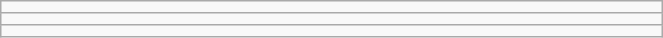<table class="wikitable" style=" text-align:center; font-size:110%;" width="35%">
<tr>
<td></td>
</tr>
<tr>
<td></td>
</tr>
<tr>
<td></td>
</tr>
</table>
